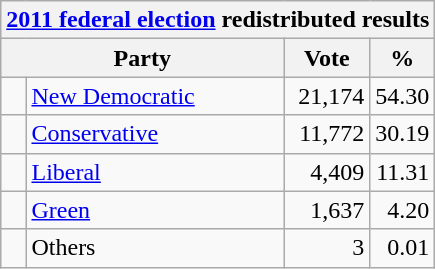<table class="wikitable">
<tr>
<th colspan="4"><a href='#'>2011 federal election</a> redistributed results</th>
</tr>
<tr>
<th bgcolor="#DDDDFF" width="130px" colspan="2">Party</th>
<th bgcolor="#DDDDFF" width="50px">Vote</th>
<th bgcolor="#DDDDFF" width="30px">%</th>
</tr>
<tr>
<td> </td>
<td><a href='#'>New Democratic</a></td>
<td align=right>21,174</td>
<td align=right>54.30</td>
</tr>
<tr>
<td> </td>
<td><a href='#'>Conservative</a></td>
<td align=right>11,772</td>
<td align=right>30.19</td>
</tr>
<tr>
<td> </td>
<td><a href='#'>Liberal</a></td>
<td align=right>4,409</td>
<td align=right>11.31</td>
</tr>
<tr>
<td> </td>
<td><a href='#'>Green</a></td>
<td align=right>1,637</td>
<td align=right>4.20</td>
</tr>
<tr>
<td> </td>
<td>Others</td>
<td align=right>3</td>
<td align=right>0.01</td>
</tr>
</table>
